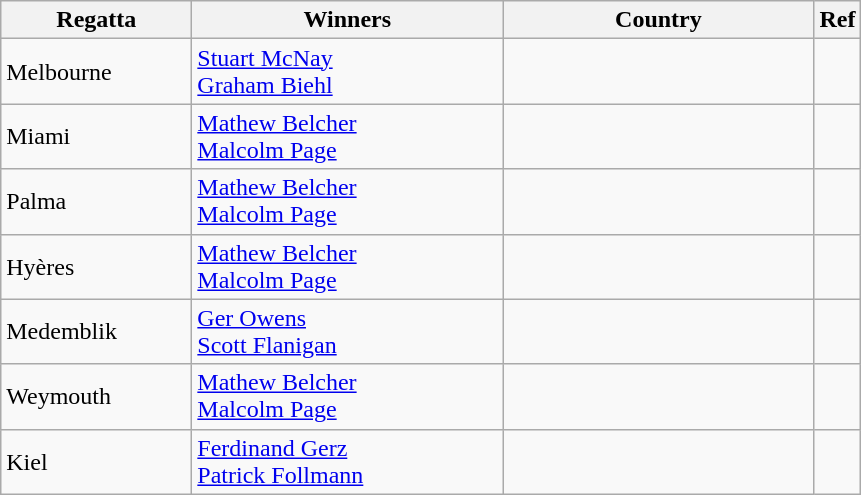<table class="wikitable">
<tr>
<th width=120>Regatta</th>
<th style="width:200px;">Winners</th>
<th style="width:200px;">Country</th>
<th>Ref</th>
</tr>
<tr>
<td>Melbourne</td>
<td><a href='#'>Stuart McNay</a><br><a href='#'>Graham Biehl</a></td>
<td></td>
<td></td>
</tr>
<tr>
<td>Miami</td>
<td><a href='#'>Mathew Belcher</a><br><a href='#'>Malcolm Page</a></td>
<td></td>
<td></td>
</tr>
<tr>
<td>Palma</td>
<td><a href='#'>Mathew Belcher</a><br><a href='#'>Malcolm Page</a></td>
<td></td>
<td></td>
</tr>
<tr>
<td>Hyères</td>
<td><a href='#'>Mathew Belcher</a><br><a href='#'>Malcolm Page</a></td>
<td></td>
<td></td>
</tr>
<tr>
<td>Medemblik</td>
<td><a href='#'>Ger Owens</a><br><a href='#'>Scott Flanigan</a></td>
<td></td>
<td></td>
</tr>
<tr>
<td>Weymouth</td>
<td><a href='#'>Mathew Belcher</a><br><a href='#'>Malcolm Page</a></td>
<td></td>
<td></td>
</tr>
<tr>
<td>Kiel</td>
<td><a href='#'>Ferdinand Gerz</a><br><a href='#'>Patrick Follmann</a></td>
<td></td>
<td></td>
</tr>
</table>
